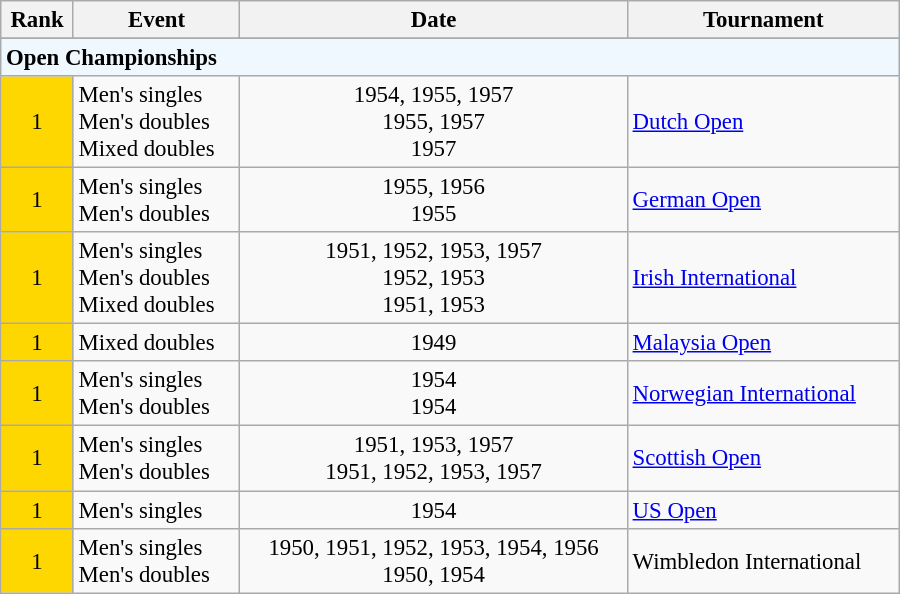<table class="wikitable" width="600px" style="font-size: 95%;">
<tr>
<th align="left">Rank</th>
<th align="left">Event</th>
<th align="left">Date</th>
<th align="left">Tournament</th>
</tr>
<tr>
</tr>
<tr>
</tr>
<tr bgcolor="#F0F8FF">
<td align="left" colspan="4"><strong>Open Championships</strong></td>
</tr>
<tr>
<td align="center" bgcolor="#ffd700">1</td>
<td align="left">Men's singles <br> Men's doubles <br> Mixed doubles</td>
<td align="center">1954, 1955, 1957 <br> 1955, 1957 <br> 1957</td>
<td align="left"><a href='#'>Dutch Open</a></td>
</tr>
<tr>
<td align="center" bgcolor="#ffd700">1</td>
<td align="left">Men's singles <br> Men's doubles</td>
<td align="center">1955, 1956<br> 1955</td>
<td align="left"><a href='#'>German Open</a></td>
</tr>
<tr>
<td align="center" bgcolor="#ffd700">1</td>
<td align="left">Men's singles <br> Men's doubles <br> Mixed doubles</td>
<td align="center">1951, 1952, 1953, 1957 <br> 1952, 1953 <br> 1951, 1953</td>
<td align="left"><a href='#'>Irish International</a></td>
</tr>
<tr>
<td align="center" bgcolor="#ffd700">1</td>
<td align="left">Mixed doubles</td>
<td align="center">1949</td>
<td align="left"><a href='#'>Malaysia Open</a></td>
</tr>
<tr>
<td align="center" bgcolor="#ffd700">1</td>
<td align="left">Men's singles <br> Men's doubles</td>
<td align="center">1954 <br> 1954</td>
<td align="left"><a href='#'>Norwegian International</a></td>
</tr>
<tr>
<td align="center" bgcolor="#ffd700">1</td>
<td align="left">Men's singles <br> Men's doubles</td>
<td align="center">1951, 1953, 1957 <br> 1951, 1952, 1953, 1957</td>
<td align="left"><a href='#'>Scottish Open</a></td>
</tr>
<tr>
<td align="center" bgcolor="#ffd700">1</td>
<td align="left">Men's singles</td>
<td align="center">1954</td>
<td align="left"><a href='#'>US Open</a></td>
</tr>
<tr>
<td align="center" bgcolor="#ffd700">1</td>
<td align="left">Men's singles <br> Men's doubles</td>
<td align="center">1950, 1951, 1952, 1953, 1954, 1956 <br> 1950, 1954</td>
<td align="left">Wimbledon International</td>
</tr>
</table>
